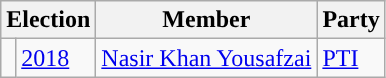<table class="wikitable">
<tr>
<th colspan="2">Election</th>
<th>Member</th>
<th>Party</th>
</tr>
<tr>
<td style="background-color: "></td>
<td><a href='#'>2018</a></td>
<td><a href='#'>Nasir Khan Yousafzai</a></td>
<td><a href='#'>PTI</a></td>
</tr>
</table>
